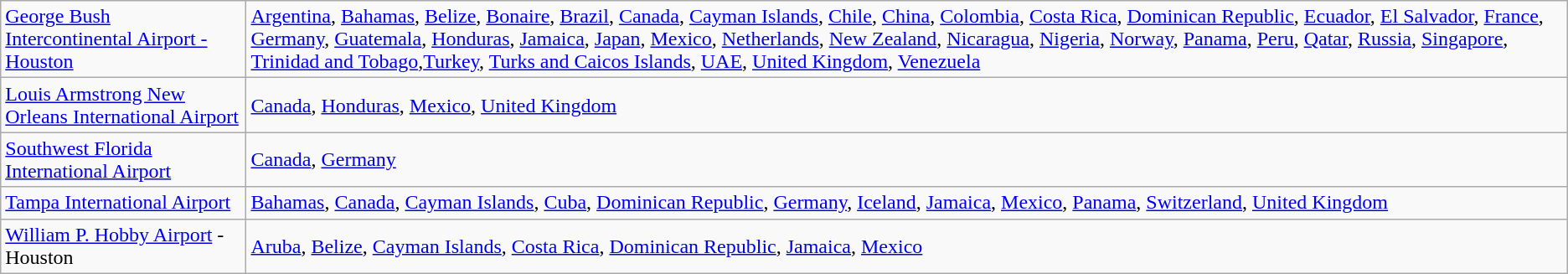<table class="wikitable">
<tr>
<td><a href='#'>George Bush Intercontinental Airport - Houston</a></td>
<td><a href='#'>Argentina</a>, <a href='#'>Bahamas</a>, <a href='#'>Belize</a>, <a href='#'>Bonaire</a>, <a href='#'>Brazil</a>, <a href='#'>Canada</a>, <a href='#'>Cayman Islands</a>, <a href='#'>Chile</a>, <a href='#'>China</a>, <a href='#'>Colombia</a>, <a href='#'>Costa Rica</a>, <a href='#'>Dominican Republic</a>, <a href='#'>Ecuador</a>, <a href='#'>El Salvador</a>, <a href='#'>France</a>, <a href='#'>Germany</a>, <a href='#'>Guatemala</a>, <a href='#'>Honduras</a>, <a href='#'>Jamaica</a>, <a href='#'>Japan</a>, <a href='#'>Mexico</a>, <a href='#'>Netherlands</a>, <a href='#'>New Zealand</a>, <a href='#'>Nicaragua</a>, <a href='#'>Nigeria</a>, <a href='#'>Norway</a>, <a href='#'>Panama</a>, <a href='#'>Peru</a>, <a href='#'>Qatar</a>, <a href='#'>Russia</a>, <a href='#'>Singapore</a>, <a href='#'>Trinidad and Tobago</a>,<a href='#'>Turkey</a>, <a href='#'>Turks and Caicos Islands</a>, <a href='#'>UAE</a>, <a href='#'>United Kingdom</a>, <a href='#'>Venezuela</a></td>
</tr>
<tr>
<td><a href='#'>Louis Armstrong New Orleans International Airport</a></td>
<td><a href='#'>Canada</a>, <a href='#'>Honduras</a>, <a href='#'>Mexico</a>, <a href='#'>United Kingdom</a></td>
</tr>
<tr>
<td><a href='#'>Southwest Florida International Airport</a></td>
<td><a href='#'>Canada</a>, <a href='#'>Germany</a></td>
</tr>
<tr>
<td><a href='#'>Tampa International Airport</a></td>
<td><a href='#'>Bahamas</a>, <a href='#'>Canada</a>, <a href='#'>Cayman Islands</a>, <a href='#'>Cuba</a>, <a href='#'>Dominican Republic</a>, <a href='#'>Germany</a>, <a href='#'>Iceland</a>, <a href='#'>Jamaica</a>, <a href='#'>Mexico</a>, <a href='#'>Panama</a>, <a href='#'>Switzerland</a>, <a href='#'>United Kingdom</a></td>
</tr>
<tr>
<td><a href='#'>William P. Hobby Airport</a> - Houston</td>
<td><a href='#'>Aruba</a>, <a href='#'>Belize</a>, <a href='#'>Cayman Islands</a>, <a href='#'>Costa Rica</a>, <a href='#'>Dominican Republic</a>, <a href='#'>Jamaica</a>, <a href='#'>Mexico</a></td>
</tr>
</table>
